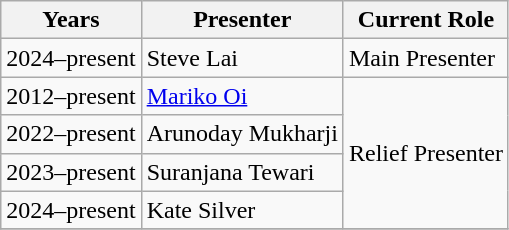<table class="wikitable">
<tr>
<th>Years</th>
<th>Presenter</th>
<th>Current Role</th>
</tr>
<tr>
<td>2024–present</td>
<td>Steve Lai</td>
<td rowspan="1">Main Presenter</td>
</tr>
<tr>
<td>2012–present</td>
<td><a href='#'>Mariko Oi</a></td>
<td rowspan="4">Relief Presenter</td>
</tr>
<tr>
<td>2022–present</td>
<td>Arunoday Mukharji</td>
</tr>
<tr>
<td>2023–present</td>
<td>Suranjana Tewari</td>
</tr>
<tr>
<td>2024–present</td>
<td>Kate Silver</td>
</tr>
<tr>
</tr>
</table>
